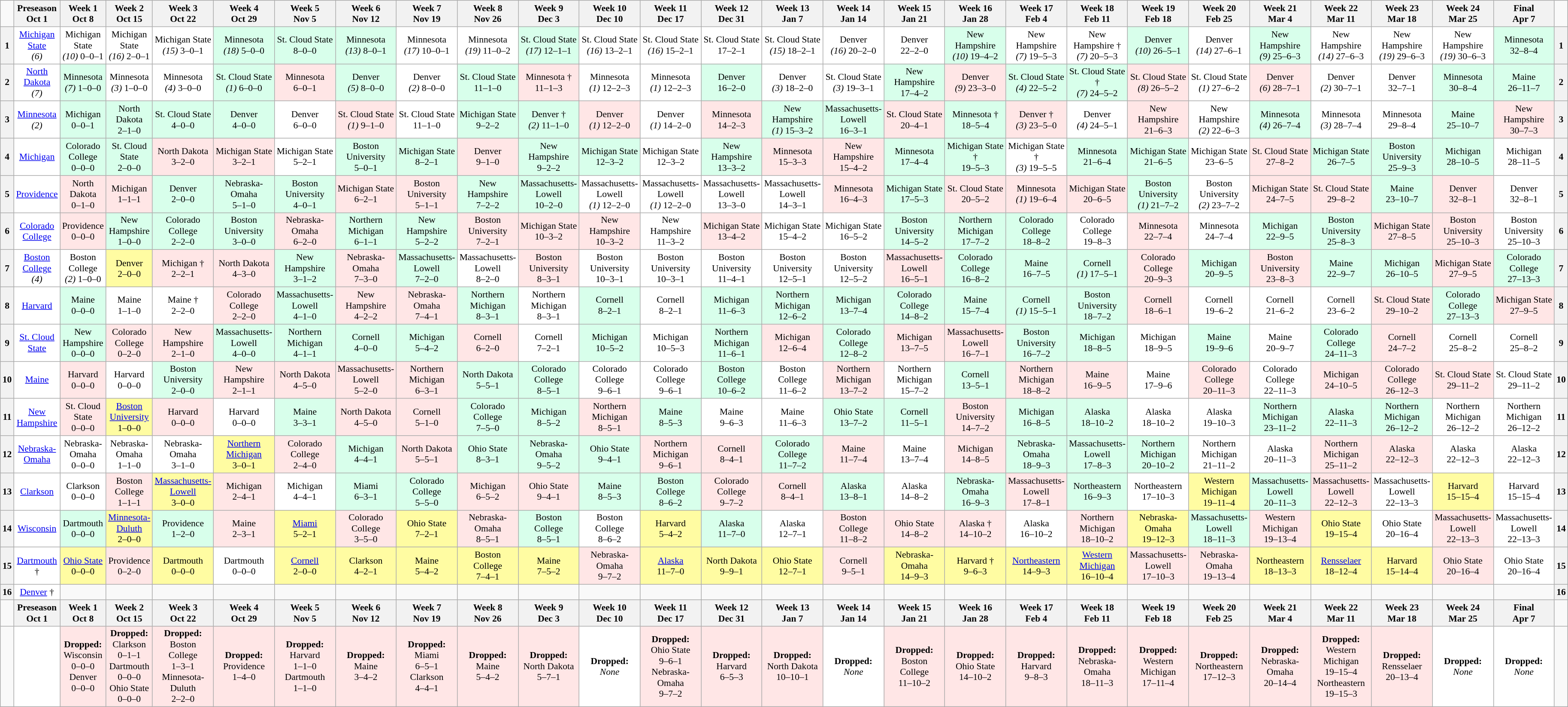<table class="wikitable" style="text-align:center; font-size:90%;">
<tr>
<td></td>
<th>Preseason<br>Oct 1</th>
<th>Week 1<br>Oct 8</th>
<th>Week 2<br>Oct 15</th>
<th>Week 3<br>Oct 22</th>
<th>Week 4<br>Oct 29</th>
<th>Week 5<br>Nov 5</th>
<th>Week 6<br>Nov 12</th>
<th>Week 7<br>Nov 19</th>
<th>Week 8<br>Nov 26</th>
<th>Week 9<br>Dec 3</th>
<th>Week 10<br>Dec 10</th>
<th>Week 11<br>Dec 17</th>
<th>Week 12<br>Dec 31</th>
<th>Week 13<br>Jan 7</th>
<th>Week 14<br>Jan 14</th>
<th>Week 15<br>Jan 21</th>
<th>Week 16<br>Jan 28</th>
<th>Week 17<br>Feb 4</th>
<th>Week 18<br>Feb 11</th>
<th>Week 19<br>Feb 18</th>
<th>Week 20<br>Feb 25</th>
<th>Week 21<br>Mar 4</th>
<th>Week 22<br>Mar 11</th>
<th>Week 23<br>Mar 18</th>
<th>Week 24<br>Mar 25</th>
<th>Final<br>Apr 7</th>
<td></td>
</tr>
<tr>
<th>1</th>
<td bgcolor=white><a href='#'>Michigan State</a><br><em>(6)</em></td>
<td bgcolor=white>Michigan State<br><em>(10)</em> 0–0–1</td>
<td bgcolor=white>Michigan State<br><em>(16)</em> 2–0–1</td>
<td bgcolor=white>Michigan State<br><em>(15)</em> 3–0–1</td>
<td bgcolor=D8FFEB>Minnesota<br><em>(18)</em> 5–0–0</td>
<td bgcolor=D8FFEB>St. Cloud State<br>8–0–0</td>
<td bgcolor=D8FFEB>Minnesota<br><em>(13)</em> 8–0–1</td>
<td bgcolor=white>Minnesota<br><em>(17)</em> 10–0–1</td>
<td bgcolor=white>Minnesota<br><em>(19)</em> 11–0–2</td>
<td bgcolor=D8FFEB>St. Cloud State<br><em>(17)</em> 12–1–1</td>
<td bgcolor=white>St. Cloud State<br><em>(16)</em> 13–2–1</td>
<td bgcolor=white>St. Cloud State<br><em>(16)</em> 15–2–1</td>
<td bgcolor=white>St. Cloud State<br>17–2–1</td>
<td bgcolor=white>St. Cloud State<br><em>(15)</em> 18–2–1</td>
<td bgcolor=white>Denver<br><em>(16)</em> 20–2–0</td>
<td bgcolor=white>Denver<br>22–2–0</td>
<td bgcolor=D8FFEB>New Hampshire<br><em>(10)</em> 19–4–2</td>
<td bgcolor=white>New Hampshire<br><em>(7)</em> 19–5–3</td>
<td bgcolor=white>New Hampshire †<br><em>(7)</em> 20–5–3</td>
<td bgcolor=D8FFEB>Denver<br><em>(10)</em> 26–5–1</td>
<td bgcolor=white>Denver<br><em>(14)</em> 27–6–1</td>
<td bgcolor=D8FFEB>New Hampshire<br><em>(9)</em> 25–6–3</td>
<td bgcolor=white>New Hampshire<br><em>(14)</em> 27–6–3</td>
<td bgcolor=white>New Hampshire<br><em>(19)</em> 29–6–3</td>
<td bgcolor=white>New Hampshire<br><em>(19)</em> 30–6–3</td>
<td bgcolor=D8FFEB>Minnesota<br>32–8–4</td>
<th>1</th>
</tr>
<tr>
<th>2</th>
<td bgcolor=white><a href='#'>North Dakota</a><br><em>(7)</em></td>
<td bgcolor=D8FFEB>Minnesota<br><em>(7)</em> 1–0–0</td>
<td bgcolor=white>Minnesota<br><em>(3)</em> 1–0–0</td>
<td bgcolor=white>Minnesota<br><em>(4)</em> 3–0–0</td>
<td bgcolor=D8FFEB>St. Cloud State<br><em>(1)</em> 6–0–0</td>
<td bgcolor=FFE6E6>Minnesota<br>6–0–1</td>
<td bgcolor=D8FFEB>Denver<br><em>(5)</em> 8–0–0</td>
<td bgcolor=white>Denver<br><em>(2)</em> 8–0–0</td>
<td bgcolor=D8FFEB>St. Cloud State<br>11–1–0</td>
<td bgcolor=FFE6E6>Minnesota †<br>11–1–3</td>
<td bgcolor=white>Minnesota<br><em>(1)</em> 12–2–3</td>
<td bgcolor=white>Minnesota<br><em>(1)</em> 12–2–3</td>
<td bgcolor=D8FFEB>Denver<br>16–2–0</td>
<td bgcolor=white>Denver<br><em>(3)</em> 18–2–0</td>
<td bgcolor=white>St. Cloud State<br><em>(3)</em> 19–3–1</td>
<td bgcolor=D8FFEB>New Hampshire<br>17–4–2</td>
<td bgcolor=FFE6E6>Denver<br><em>(9)</em> 23–3–0</td>
<td bgcolor=D8FFEB>St. Cloud State<br><em>(4)</em> 22–5–2</td>
<td bgcolor=D8FFEB>St. Cloud State †<br><em>(7)</em> 24–5–2</td>
<td bgcolor=FFE6E6>St. Cloud State<br><em>(8)</em> 26–5–2</td>
<td bgcolor=white>St. Cloud State<br><em>(1)</em> 27–6–2</td>
<td bgcolor=FFE6E6>Denver<br><em>(6)</em> 28–7–1</td>
<td bgcolor=white>Denver<br><em>(2)</em> 30–7–1</td>
<td bgcolor=white>Denver<br>32–7–1</td>
<td bgcolor=D8FFEB>Minnesota<br>30–8–4</td>
<td bgcolor=D8FFEB>Maine<br>26–11–7</td>
<th>2</th>
</tr>
<tr>
<th>3</th>
<td bgcolor=white><a href='#'>Minnesota</a><br><em>(2)</em></td>
<td bgcolor=D8FFEB>Michigan<br>0–0–1</td>
<td bgcolor=D8FFEB>North Dakota<br>2–1–0</td>
<td bgcolor=D8FFEB>St. Cloud State<br>4–0–0</td>
<td bgcolor=D8FFEB>Denver<br>4–0–0</td>
<td bgcolor=white>Denver<br>6–0–0</td>
<td bgcolor=FFE6E6>St. Cloud State<br><em>(1)</em> 9–1–0</td>
<td bgcolor=white>St. Cloud State<br>11–1–0</td>
<td bgcolor=D8FFEB>Michigan State<br>9–2–2</td>
<td bgcolor=D8FFEB>Denver †<br><em>(2)</em> 11–1–0</td>
<td bgcolor=FFE6E6>Denver<br><em>(1)</em> 12–2–0</td>
<td bgcolor=white>Denver<br><em>(1)</em> 14–2–0</td>
<td bgcolor=FFE6E6>Minnesota<br>14–2–3</td>
<td bgcolor=D8FFEB>New Hampshire<br><em>(1)</em> 15–3–2</td>
<td bgcolor=D8FFEB>Massachusetts-Lowell<br>16–3–1</td>
<td bgcolor=FFE6E6>St. Cloud State<br>20–4–1</td>
<td bgcolor=D8FFEB>Minnesota †<br>18–5–4</td>
<td bgcolor=FFE6E6>Denver †<br><em>(3)</em> 23–5–0</td>
<td bgcolor=white>Denver<br><em>(4)</em> 24–5–1</td>
<td bgcolor=FFE6E6>New Hampshire<br>21–6–3</td>
<td bgcolor=white>New Hampshire<br><em>(2)</em> 22–6–3</td>
<td bgcolor=D8FFEB>Minnesota<br><em>(4)</em> 26–7–4</td>
<td bgcolor=white>Minnesota<br><em>(3)</em> 28–7–4</td>
<td bgcolor=white>Minnesota<br>29–8–4</td>
<td bgcolor=D8FFEB>Maine<br>25–10–7</td>
<td bgcolor=FFE6E6>New Hampshire<br>30–7–3</td>
<th>3</th>
</tr>
<tr>
<th>4</th>
<td bgcolor=white><a href='#'>Michigan</a></td>
<td bgcolor=D8FFEB>Colorado College<br>0–0–0</td>
<td bgcolor=D8FFEB>St. Cloud State<br>2–0–0</td>
<td bgcolor=FFE6E6>North Dakota<br>3–2–0</td>
<td bgcolor=FFE6E6>Michigan State<br>3–2–1</td>
<td bgcolor=white>Michigan State<br>5–2–1</td>
<td bgcolor=D8FFEB>Boston University<br>5–0–1</td>
<td bgcolor=D8FFEB>Michigan State<br>8–2–1</td>
<td bgcolor=FFE6E6>Denver<br>9–1–0</td>
<td bgcolor=D8FFEB>New Hampshire<br>9–2–2</td>
<td bgcolor=D8FFEB>Michigan State<br>12–3–2</td>
<td bgcolor=white>Michigan State<br>12–3–2</td>
<td bgcolor=D8FFEB>New Hampshire<br>13–3–2</td>
<td bgcolor=FFE6E6>Minnesota<br>15–3–3</td>
<td bgcolor=FFE6E6>New Hampshire<br>15–4–2</td>
<td bgcolor=D8FFEB>Minnesota<br>17–4–4</td>
<td bgcolor=D8FFEB>Michigan State †<br>19–5–3</td>
<td bgcolor=white>Michigan State †<br><em>(3)</em> 19–5–5</td>
<td bgcolor=D8FFEB>Minnesota<br>21–6–4</td>
<td bgcolor=D8FFEB>Michigan State<br>21–6–5</td>
<td bgcolor=white>Michigan State<br>23–6–5</td>
<td bgcolor=FFE6E6>St. Cloud State<br>27–8–2</td>
<td bgcolor=D8FFEB>Michigan State<br>26–7–5</td>
<td bgcolor=D8FFEB>Boston University<br>25–9–3</td>
<td bgcolor=D8FFEB>Michigan<br>28–10–5</td>
<td bgcolor=white>Michigan<br>28–11–5</td>
<th>4</th>
</tr>
<tr>
<th>5</th>
<td bgcolor=white><a href='#'>Providence</a></td>
<td bgcolor=FFE6E6>North Dakota<br>0–1–0</td>
<td bgcolor=FFE6E6>Michigan<br>1–1–1</td>
<td bgcolor=D8FFEB>Denver<br>2–0–0</td>
<td bgcolor=D8FFEB>Nebraska-Omaha<br>5–1–0</td>
<td bgcolor=D8FFEB>Boston University<br>4–0–1</td>
<td bgcolor=FFE6E6>Michigan State<br>6–2–1</td>
<td bgcolor=FFE6E6>Boston University<br>5–1–1</td>
<td bgcolor=D8FFEB>New Hampshire<br>7–2–2</td>
<td bgcolor=D8FFEB>Massachusetts-Lowell<br>10–2–0</td>
<td bgcolor=white>Massachusetts-Lowell<br><em>(1)</em> 12–2–0</td>
<td bgcolor=white>Massachusetts-Lowell<br><em>(1)</em> 12–2–0</td>
<td bgcolor=white>Massachusetts-Lowell<br>13–3–0</td>
<td bgcolor=white>Massachusetts-Lowell<br>14–3–1</td>
<td bgcolor=FFE6E6>Minnesota<br>16–4–3</td>
<td bgcolor=D8FFEB>Michigan State<br>17–5–3</td>
<td bgcolor=FFE6E6>St. Cloud State<br>20–5–2</td>
<td bgcolor=FFE6E6>Minnesota<br><em>(1)</em> 19–6–4</td>
<td bgcolor=FFE6E6>Michigan State<br>20–6–5</td>
<td bgcolor=D8FFEB>Boston University<br><em>(1)</em> 21–7–2</td>
<td bgcolor=white>Boston University<br><em>(2)</em> 23–7–2</td>
<td bgcolor=FFE6E6>Michigan State<br>24–7–5</td>
<td bgcolor=FFE6E6>St. Cloud State<br>29–8–2</td>
<td bgcolor=D8FFEB>Maine<br>23–10–7</td>
<td bgcolor=FFE6E6>Denver<br>32–8–1</td>
<td bgcolor=white>Denver<br>32–8–1</td>
<th>5</th>
</tr>
<tr>
<th>6</th>
<td bgcolor=white><a href='#'>Colorado College</a></td>
<td bgcolor=FFE6E6>Providence<br>0–0–0</td>
<td bgcolor=D8FFEB>New Hampshire<br>1–0–0</td>
<td bgcolor=D8FFEB>Colorado College<br>2–2–0</td>
<td bgcolor=D8FFEB>Boston University<br>3–0–0</td>
<td bgcolor=FFE6E6>Nebraska-Omaha<br>6–2–0</td>
<td bgcolor=D8FFEB>Northern Michigan<br>6–1–1</td>
<td bgcolor=D8FFEB>New Hampshire<br>5–2–2</td>
<td bgcolor=FFE6E6>Boston University<br>7–2–1</td>
<td bgcolor=FFE6E6>Michigan State<br>10–3–2</td>
<td bgcolor=FFE6E6>New Hampshire<br>10–3–2</td>
<td bgcolor=white>New Hampshire<br>11–3–2</td>
<td bgcolor=FFE6E6>Michigan State<br>13–4–2</td>
<td bgcolor=white>Michigan State<br>15–4–2</td>
<td bgcolor=white>Michigan State<br>16–5–2</td>
<td bgcolor=D8FFEB>Boston University<br>14–5–2</td>
<td bgcolor=D8FFEB>Northern Michigan<br>17–7–2</td>
<td bgcolor=D8FFEB>Colorado College<br>18–8–2</td>
<td bgcolor=white>Colorado College<br>19–8–3</td>
<td bgcolor=FFE6E6>Minnesota<br>22–7–4</td>
<td bgcolor=white>Minnesota<br>24–7–4</td>
<td bgcolor=D8FFEB>Michigan<br>22–9–5</td>
<td bgcolor=D8FFEB>Boston University<br>25–8–3</td>
<td bgcolor=FFE6E6>Michigan State<br>27–8–5</td>
<td bgcolor=FFE6E6>Boston University<br>25–10–3</td>
<td bgcolor=white>Boston University<br>25–10–3</td>
<th>6</th>
</tr>
<tr>
<th>7</th>
<td bgcolor=white><a href='#'>Boston College</a><br><em>(4)</em></td>
<td bgcolor=white>Boston College<br><em>(2)</em> 1–0–0</td>
<td bgcolor=FFFCA2>Denver<br>2–0–0</td>
<td bgcolor=FFE6E6>Michigan †<br>2–2–1</td>
<td bgcolor=FFE6E6>North Dakota<br>4–3–0</td>
<td bgcolor=D8FFEB>New Hampshire<br>3–1–2</td>
<td bgcolor=FFE6E6>Nebraska-Omaha<br>7–3–0</td>
<td bgcolor=D8FFEB>Massachusetts-Lowell<br>7–2–0</td>
<td bgcolor=white>Massachusetts-Lowell<br>8–2–0</td>
<td bgcolor=FFE6E6>Boston University<br>8–3–1</td>
<td bgcolor=white>Boston University<br>10–3–1</td>
<td bgcolor=white>Boston University<br>10–3–1</td>
<td bgcolor=white>Boston University<br>11–4–1</td>
<td bgcolor=white>Boston University<br>12–5–1</td>
<td bgcolor=white>Boston University<br>12–5–2</td>
<td bgcolor=FFE6E6>Massachusetts-Lowell<br>16–5–1</td>
<td bgcolor=D8FFEB>Colorado College<br>16–8–2</td>
<td bgcolor=D8FFEB>Maine<br>16–7–5</td>
<td bgcolor=D8FFEB>Cornell<br><em>(1)</em> 17–5–1</td>
<td bgcolor=FFE6E6>Colorado College<br>20–9–3</td>
<td bgcolor=D8FFEB>Michigan<br>20–9–5</td>
<td bgcolor=FFE6E6>Boston University<br>23–8–3</td>
<td bgcolor=D8FFEB>Maine<br>22–9–7</td>
<td bgcolor=D8FFEB>Michigan<br>26–10–5</td>
<td bgcolor=FFE6E6>Michigan State<br>27–9–5</td>
<td bgcolor=D8FFEB>Colorado College<br>27–13–3</td>
<th>7</th>
</tr>
<tr>
<th>8</th>
<td bgcolor=white><a href='#'>Harvard</a></td>
<td bgcolor=D8FFEB>Maine<br>0–0–0</td>
<td bgcolor=white>Maine<br>1–1–0</td>
<td bgcolor=white>Maine †<br>2–2–0</td>
<td bgcolor=FFE6E6>Colorado College<br>2–2–0</td>
<td bgcolor=D8FFEB>Massachusetts-Lowell<br>4–1–0</td>
<td bgcolor=FFE6E6>New Hampshire<br>4–2–2</td>
<td bgcolor=FFE6E6>Nebraska-Omaha<br>7–4–1</td>
<td bgcolor=D8FFEB>Northern Michigan<br>8–3–1</td>
<td bgcolor=white>Northern Michigan<br>8–3–1</td>
<td bgcolor=D8FFEB>Cornell<br>8–2–1</td>
<td bgcolor=white>Cornell<br>8–2–1</td>
<td bgcolor=D8FFEB>Michigan<br>11–6–3</td>
<td bgcolor=D8FFEB>Northern Michigan<br>12–6–2</td>
<td bgcolor=D8FFEB>Michigan<br>13–7–4</td>
<td bgcolor=D8FFEB>Colorado College<br>14–8–2</td>
<td bgcolor=D8FFEB>Maine<br>15–7–4</td>
<td bgcolor=D8FFEB>Cornell<br><em>(1)</em> 15–5–1</td>
<td bgcolor=D8FFEB>Boston University<br>18–7–2</td>
<td bgcolor=FFE6E6>Cornell<br>18–6–1</td>
<td bgcolor=white>Cornell<br>19–6–2</td>
<td bgcolor=white>Cornell<br>21–6–2</td>
<td bgcolor=white>Cornell<br>23–6–2</td>
<td bgcolor=FFE6E6>St. Cloud State<br>29–10–2</td>
<td bgcolor=D8FFEB>Colorado College<br>27–13–3</td>
<td bgcolor=FFE6E6>Michigan State<br>27–9–5</td>
<th>8</th>
</tr>
<tr>
<th>9</th>
<td bgcolor=white><a href='#'>St. Cloud State</a></td>
<td bgcolor=D8FFEB>New Hampshire<br>0–0–0</td>
<td bgcolor=FFE6E6>Colorado College<br>0–2–0</td>
<td bgcolor=FFE6E6>New Hampshire<br>2–1–0</td>
<td bgcolor=D8FFEB>Massachusetts-Lowell<br>4–0–0</td>
<td bgcolor=D8FFEB>Northern Michigan<br>4–1–1</td>
<td bgcolor=D8FFEB>Cornell<br>4–0–0</td>
<td bgcolor=D8FFEB>Michigan<br>5–4–2</td>
<td bgcolor=FFE6E6>Cornell<br>6–2–0</td>
<td bgcolor=white>Cornell<br>7–2–1</td>
<td bgcolor=D8FFEB>Michigan<br>10–5–2</td>
<td bgcolor=white>Michigan<br>10–5–3</td>
<td bgcolor=D8FFEB>Northern Michigan<br>11–6–1</td>
<td bgcolor=FFE6E6>Michigan<br>12–6–4</td>
<td bgcolor=D8FFEB>Colorado College<br>12–8–2</td>
<td bgcolor=FFE6E6>Michigan<br>13–7–5</td>
<td bgcolor=FFE6E6>Massachusetts-Lowell<br>16–7–1</td>
<td bgcolor=D8FFEB>Boston University<br>16–7–2</td>
<td bgcolor=D8FFEB>Michigan<br>18–8–5</td>
<td bgcolor=white>Michigan<br>18–9–5</td>
<td bgcolor=D8FFEB>Maine<br>19–9–6</td>
<td bgcolor=white>Maine<br>20–9–7</td>
<td bgcolor=D8FFEB>Colorado College<br>24–11–3</td>
<td bgcolor=FFE6E6>Cornell<br>24–7–2</td>
<td bgcolor=white>Cornell<br>25–8–2</td>
<td bgcolor=white>Cornell<br>25–8–2</td>
<th>9</th>
</tr>
<tr>
<th>10</th>
<td bgcolor=white><a href='#'>Maine</a></td>
<td bgcolor=FFE6E6>Harvard<br>0–0–0</td>
<td bgcolor=white>Harvard<br>0–0–0</td>
<td bgcolor=D8FFEB>Boston University<br>2–0–0</td>
<td bgcolor=FFE6E6>New Hampshire<br>2–1–1</td>
<td bgcolor=FFE6E6>North Dakota<br>4–5–0</td>
<td bgcolor=FFE6E6>Massachusetts-Lowell<br>5–2–0</td>
<td bgcolor=FFE6E6>Northern Michigan<br>6–3–1</td>
<td bgcolor=D8FFEB>North Dakota<br>5–5–1</td>
<td bgcolor=D8FFEB>Colorado College<br>8–5–1</td>
<td bgcolor=white>Colorado College<br>9–6–1</td>
<td bgcolor=white>Colorado College<br>9–6–1</td>
<td bgcolor=D8FFEB>Boston College<br>10–6–2</td>
<td bgcolor=white>Boston College<br>11–6–2</td>
<td bgcolor=FFE6E6>Northern Michigan<br>13–7–2</td>
<td bgcolor=white>Northern Michigan<br>15–7–2</td>
<td bgcolor=D8FFEB>Cornell<br>13–5–1</td>
<td bgcolor=FFE6E6>Northern Michigan<br>18–8–2</td>
<td bgcolor=FFE6E6>Maine<br>16–9–5</td>
<td bgcolor=white>Maine<br>17–9–6</td>
<td bgcolor=FFE6E6>Colorado College<br>20–11–3</td>
<td bgcolor=white>Colorado College<br>22–11–3</td>
<td bgcolor=FFE6E6>Michigan<br>24–10–5</td>
<td bgcolor=FFE6E6>Colorado College<br>26–12–3</td>
<td bgcolor=FFE6E6>St. Cloud State<br>29–11–2</td>
<td bgcolor=white>St. Cloud State<br>29–11–2</td>
<th>10</th>
</tr>
<tr>
<th>11</th>
<td bgcolor=white><a href='#'>New Hampshire</a></td>
<td bgcolor=FFE6E6>St. Cloud State<br>0–0–0</td>
<td bgcolor=FFFCA2><a href='#'>Boston University</a><br>1–0–0</td>
<td bgcolor=FFE6E6>Harvard<br>0–0–0</td>
<td bgcolor=white>Harvard<br>0–0–0</td>
<td bgcolor=D8FFEB>Maine<br>3–3–1</td>
<td bgcolor=FFE6E6>North Dakota<br>4–5–0</td>
<td bgcolor=FFE6E6>Cornell<br>5–1–0</td>
<td bgcolor=D8FFEB>Colorado College<br>7–5–0</td>
<td bgcolor=D8FFEB>Michigan<br>8–5–2</td>
<td bgcolor=FFE6E6>Northern Michigan<br>8–5–1</td>
<td bgcolor=D8FFEB>Maine<br>8–5–3</td>
<td bgcolor=white>Maine<br>9–6–3</td>
<td bgcolor=white>Maine<br>11–6–3</td>
<td bgcolor=D8FFEB>Ohio State<br>13–7–2</td>
<td bgcolor=D8FFEB>Cornell<br>11–5–1</td>
<td bgcolor=FFE6E6>Boston University<br>14–7–2</td>
<td bgcolor=D8FFEB>Michigan<br>16–8–5</td>
<td bgcolor=D8FFEB>Alaska<br>18–10–2</td>
<td bgcolor=white>Alaska<br>18–10–2</td>
<td bgcolor=white>Alaska<br>19–10–3</td>
<td bgcolor=D8FFEB>Northern Michigan<br>23–11–2</td>
<td bgcolor=D8FFEB>Alaska<br>22–11–3</td>
<td bgcolor=D8FFEB>Northern Michigan<br>26–12–2</td>
<td bgcolor=white>Northern Michigan<br>26–12–2</td>
<td bgcolor=white>Northern Michigan<br>26–12–2</td>
<th>11</th>
</tr>
<tr>
<th>12</th>
<td bgcolor=white><a href='#'>Nebraska-Omaha</a></td>
<td bgcolor=white>Nebraska-Omaha<br>0–0–0</td>
<td bgcolor=white>Nebraska-Omaha<br>1–1–0</td>
<td bgcolor=white>Nebraska-Omaha<br>3–1–0</td>
<td bgcolor=FFFCA2><a href='#'>Northern Michigan</a><br>3–0–1</td>
<td bgcolor=FFE6E6>Colorado College<br>2–4–0</td>
<td bgcolor=D8FFEB>Michigan<br>4–4–1</td>
<td bgcolor=FFE6E6>North Dakota<br>5–5–1</td>
<td bgcolor=D8FFEB>Ohio State<br>8–3–1</td>
<td bgcolor=D8FFEB>Nebraska-Omaha<br>9–5–2</td>
<td bgcolor=D8FFEB>Ohio State<br>9–4–1</td>
<td bgcolor=FFE6E6>Northern Michigan<br>9–6–1</td>
<td bgcolor=FFE6E6>Cornell<br>8–4–1</td>
<td bgcolor=D8FFEB>Colorado College<br>11–7–2</td>
<td bgcolor=FFE6E6>Maine<br>11–7–4</td>
<td bgcolor=white>Maine<br>13–7–4</td>
<td bgcolor=FFE6E6>Michigan<br>14–8–5</td>
<td bgcolor=D8FFEB>Nebraska-Omaha<br>18–9–3</td>
<td bgcolor=D8FFEB>Massachusetts-Lowell<br>17–8–3</td>
<td bgcolor=D8FFEB>Northern Michigan<br>20–10–2</td>
<td bgcolor=white>Northern Michigan<br>21–11–2</td>
<td bgcolor=white>Alaska<br>20–11–3</td>
<td bgcolor=FFE6E6>Northern Michigan<br>25–11–2</td>
<td bgcolor=FFE6E6>Alaska<br>22–12–3</td>
<td bgcolor=white>Alaska<br>22–12–3</td>
<td bgcolor=white>Alaska<br>22–12–3</td>
<th>12</th>
</tr>
<tr>
<th>13</th>
<td bgcolor=white><a href='#'>Clarkson</a></td>
<td bgcolor=white>Clarkson<br>0–0–0</td>
<td bgcolor=FFE6E6>Boston College<br>1–1–1</td>
<td bgcolor=FFFCA2><a href='#'>Massachusetts-Lowell</a><br>3–0–0</td>
<td bgcolor=FFE6E6>Michigan<br>2–4–1</td>
<td bgcolor=white>Michigan<br>4–4–1</td>
<td bgcolor=D8FFEB>Miami<br>6–3–1</td>
<td bgcolor=D8FFEB>Colorado College<br>5–5–0</td>
<td bgcolor=FFE6E6>Michigan<br>6–5–2</td>
<td bgcolor=FFE6E6>Ohio State<br>9–4–1</td>
<td bgcolor=D8FFEB>Maine<br>8–5–3</td>
<td bgcolor=D8FFEB>Boston College<br>8–6–2</td>
<td bgcolor=FFE6E6>Colorado College<br>9–7–2</td>
<td bgcolor=FFE6E6>Cornell<br>8–4–1</td>
<td bgcolor=D8FFEB>Alaska<br>13–8–1</td>
<td bgcolor=white>Alaska<br>14–8–2</td>
<td bgcolor=D8FFEB>Nebraska-Omaha<br>16–9–3</td>
<td bgcolor=FFE6E6>Massachusetts-Lowell<br>17–8–1</td>
<td bgcolor=D8FFEB>Northeastern<br>16–9–3</td>
<td bgcolor=white>Northeastern<br>17–10–3</td>
<td bgcolor=FFFCA2>Western Michigan<br>19–11–4</td>
<td bgcolor=D8FFEB>Massachusetts-Lowell<br>20–11–3</td>
<td bgcolor=FFE6E6>Massachusetts-Lowell<br>22–12–3</td>
<td bgcolor=white>Massachusetts-Lowell<br>22–13–3</td>
<td bgcolor=FFFCA2>Harvard<br>15–15–4</td>
<td bgcolor=white>Harvard<br>15–15–4</td>
<th>13</th>
</tr>
<tr>
<th>14</th>
<td bgcolor=white><a href='#'>Wisconsin</a></td>
<td bgcolor=D8FFEB>Dartmouth<br>0–0–0</td>
<td bgcolor=FFFCA2><a href='#'>Minnesota-Duluth</a><br>2–0–0</td>
<td bgcolor=D8FFEB>Providence<br>1–2–0</td>
<td bgcolor=FFE6E6>Maine<br>2–3–1</td>
<td bgcolor=FFFCA2><a href='#'>Miami</a><br>5–2–1</td>
<td bgcolor=FFE6E6>Colorado College<br>3–5–0</td>
<td bgcolor=FFFCA2>Ohio State<br>7–2–1</td>
<td bgcolor=FFE6E6>Nebraska-Omaha<br>8–5–1</td>
<td bgcolor=D8FFEB>Boston College<br>8–5–1</td>
<td bgcolor=white>Boston College<br>8–6–2</td>
<td bgcolor=FFFCA2>Harvard<br>5–4–2</td>
<td bgcolor=D8FFEB>Alaska<br>11–7–0</td>
<td bgcolor=white>Alaska<br>12–7–1</td>
<td bgcolor=FFE6E6>Boston College<br>11–8–2</td>
<td bgcolor=FFE6E6>Ohio State<br>14–8–2</td>
<td bgcolor=FFE6E6>Alaska †<br>14–10–2</td>
<td bgcolor=white>Alaska<br>16–10–2</td>
<td bgcolor=FFE6E6>Northern Michigan<br>18–10–2</td>
<td bgcolor=FFFCA2>Nebraska-Omaha<br>19–12–3</td>
<td bgcolor=D8FFEB>Massachusetts-Lowell<br>18–11–3</td>
<td bgcolor=FFE6E6>Western Michigan<br>19–13–4</td>
<td bgcolor=FFFCA2>Ohio State<br>19–15–4</td>
<td bgcolor=white>Ohio State<br>20–16–4</td>
<td bgcolor=FFE6E6>Massachusetts-Lowell<br>22–13–3</td>
<td bgcolor=white>Massachusetts-Lowell<br>22–13–3</td>
<th>14</th>
</tr>
<tr>
<th>15</th>
<td bgcolor=white><a href='#'>Dartmouth</a> †</td>
<td bgcolor=FFFCA2><a href='#'>Ohio State</a><br>0–0–0</td>
<td bgcolor=FFE6E6>Providence<br>0–2–0</td>
<td bgcolor=FFFCA2>Dartmouth<br>0–0–0</td>
<td bgcolor=white>Dartmouth<br>0–0–0</td>
<td bgcolor=FFFCA2><a href='#'>Cornell</a><br>2–0–0</td>
<td bgcolor=FFFCA2>Clarkson<br>4–2–1</td>
<td bgcolor=FFFCA2>Maine<br>5–4–2</td>
<td bgcolor=FFFCA2>Boston College<br>7–4–1</td>
<td bgcolor=FFFCA2>Maine<br>7–5–2</td>
<td bgcolor=FFE6E6>Nebraska-Omaha<br>9–7–2</td>
<td bgcolor=FFFCA2><a href='#'>Alaska</a><br>11–7–0</td>
<td bgcolor=FFFCA2>North Dakota<br>9–9–1</td>
<td bgcolor=FFFCA2>Ohio State<br>12–7–1</td>
<td bgcolor=FFE6E6>Cornell<br>9–5–1</td>
<td bgcolor=FFFCA2>Nebraska-Omaha<br>14–9–3</td>
<td bgcolor=FFFCA2>Harvard †<br>9–6–3</td>
<td bgcolor=FFFCA2><a href='#'>Northeastern</a><br>14–9–3</td>
<td bgcolor=FFFCA2><a href='#'>Western Michigan</a><br>16–10–4</td>
<td bgcolor=FFE6E6>Massachusetts-Lowell<br>17–10–3</td>
<td bgcolor=FFE6E6>Nebraska-Omaha<br>19–13–4</td>
<td bgcolor=FFFCA2>Northeastern<br>18–13–3</td>
<td bgcolor=FFFCA2><a href='#'>Rensselaer</a><br>18–12–4</td>
<td bgcolor=FFFCA2>Harvard<br>15–14–4</td>
<td bgcolor=FFE6E6>Ohio State<br>20–16–4</td>
<td bgcolor=white>Ohio State<br>20–16–4</td>
<th>15</th>
</tr>
<tr>
<th>16</th>
<td bgcolor=white><a href='#'>Denver</a> †</td>
<td></td>
<td></td>
<td></td>
<td></td>
<td></td>
<td></td>
<td></td>
<td></td>
<td></td>
<td></td>
<td></td>
<td></td>
<td></td>
<td></td>
<td></td>
<td></td>
<td></td>
<td></td>
<td></td>
<td></td>
<td></td>
<td></td>
<td></td>
<td></td>
<td></td>
<th>16</th>
</tr>
<tr>
<td></td>
<th>Preseason<br>Oct 1</th>
<th>Week 1<br>Oct 8</th>
<th>Week 2<br>Oct 15</th>
<th>Week 3<br>Oct 22</th>
<th>Week 4<br>Oct 29</th>
<th>Week 5<br>Nov 5</th>
<th>Week 6<br>Nov 12</th>
<th>Week 7<br>Nov 19</th>
<th>Week 8<br>Nov 26</th>
<th>Week 9<br>Dec 3</th>
<th>Week 10<br>Dec 10</th>
<th>Week 11<br>Dec 17</th>
<th>Week 12<br>Dec 31</th>
<th>Week 13<br>Jan 7</th>
<th>Week 14<br>Jan 14</th>
<th>Week 15<br>Jan 21</th>
<th>Week 16<br>Jan 28</th>
<th>Week 17<br>Feb 4</th>
<th>Week 18<br>Feb 11</th>
<th>Week 19<br>Feb 18</th>
<th>Week 20<br>Feb 25</th>
<th>Week 21<br>Mar 4</th>
<th>Week 22<br>Mar 11</th>
<th>Week 23<br>Mar 18</th>
<th>Week 24<br>Mar 25</th>
<th>Final<br>Apr 7</th>
<td></td>
</tr>
<tr>
<td></td>
<td bgcolor=white></td>
<td bgcolor=FFE6E6><strong>Dropped:</strong><br>Wisconsin<br>0–0–0<br>Denver<br>0–0–0</td>
<td bgcolor=FFE6E6><strong>Dropped:</strong><br>Clarkson<br>0–1–1<br>Dartmouth<br>0–0–0<br>Ohio State<br>0–0–0</td>
<td bgcolor=FFE6E6><strong>Dropped:</strong><br>Boston College<br>1–3–1<br>Minnesota-Duluth<br>2–2–0</td>
<td bgcolor=FFE6E6><strong>Dropped:</strong><br>Providence<br>1–4–0</td>
<td bgcolor=FFE6E6><strong>Dropped:</strong><br>Harvard<br>1–1–0<br>Dartmouth<br>1–1–0</td>
<td bgcolor=FFE6E6><strong>Dropped:</strong><br>Maine<br>3–4–2</td>
<td bgcolor=FFE6E6><strong>Dropped:</strong><br>Miami<br>6–5–1<br>Clarkson<br>4–4–1</td>
<td bgcolor=FFE6E6><strong>Dropped:</strong><br>Maine<br>5–4–2</td>
<td bgcolor=FFE6E6><strong>Dropped:</strong><br>North Dakota<br>5–7–1</td>
<td bgcolor=white><strong>Dropped:</strong><br><em>None</em></td>
<td bgcolor=FFE6E6><strong>Dropped:</strong><br>Ohio State<br>9–6–1<br>Nebraska-Omaha<br>9–7–2</td>
<td bgcolor=FFE6E6><strong>Dropped:</strong><br>Harvard<br>6–5–3</td>
<td bgcolor=FFE6E6><strong>Dropped:</strong><br>North Dakota<br>10–10–1</td>
<td bgcolor=white><strong>Dropped:</strong><br><em>None</em></td>
<td bgcolor=FFE6E6><strong>Dropped:</strong><br>Boston College<br>11–10–2</td>
<td bgcolor=FFE6E6><strong>Dropped:</strong><br>Ohio State<br>14–10–2</td>
<td bgcolor=FFE6E6><strong>Dropped:</strong><br>Harvard<br>9–8–3</td>
<td bgcolor=FFE6E6><strong>Dropped:</strong><br>Nebraska-Omaha<br>18–11–3</td>
<td bgcolor=FFE6E6><strong>Dropped:</strong><br>Western Michigan<br>17–11–4</td>
<td bgcolor=FFE6E6><strong>Dropped:</strong><br>Northeastern<br>17–12–3</td>
<td bgcolor=FFE6E6><strong>Dropped:</strong><br>Nebraska-Omaha<br>20–14–4</td>
<td bgcolor=FFE6E6><strong>Dropped:</strong><br>Western Michigan<br>19–15–4<br>Northeastern<br>19–15–3</td>
<td bgcolor=FFE6E6><strong>Dropped:</strong><br>Rensselaer<br>20–13–4</td>
<td bgcolor=white><strong>Dropped:</strong><br><em>None</em></td>
<td bgcolor=white><strong>Dropped:</strong><br><em>None</em></td>
<td></td>
</tr>
</table>
